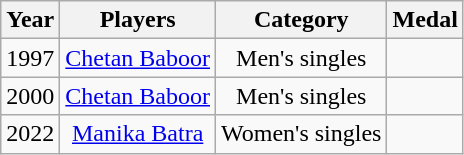<table class="wikitable sortable" style="text-align:center">
<tr>
<th>Year</th>
<th>Players</th>
<th>Category</th>
<th>Medal</th>
</tr>
<tr>
<td>1997</td>
<td><a href='#'>Chetan Baboor</a></td>
<td>Men's singles</td>
<td></td>
</tr>
<tr>
<td>2000</td>
<td><a href='#'>Chetan Baboor</a></td>
<td>Men's singles</td>
<td></td>
</tr>
<tr>
<td>2022</td>
<td><a href='#'>Manika Batra</a></td>
<td>Women's singles</td>
<td></td>
</tr>
</table>
